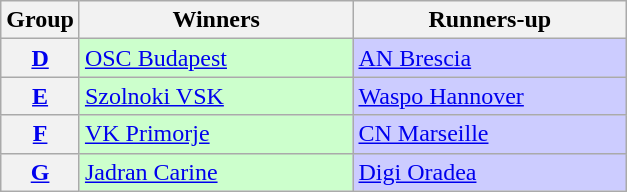<table class="wikitable">
<tr>
<th>Group</th>
<th width=175>Winners</th>
<th width=175>Runners-up</th>
</tr>
<tr>
<th><a href='#'>D</a></th>
<td bgcolor=#ccffcc> <a href='#'>OSC Budapest</a></td>
<td bgcolor=#ccccff> <a href='#'>AN Brescia</a></td>
</tr>
<tr>
<th><a href='#'>E</a></th>
<td bgcolor=#ccffcc> <a href='#'>Szolnoki VSK</a></td>
<td bgcolor=#ccccff> <a href='#'>Waspo Hannover</a></td>
</tr>
<tr>
<th><a href='#'>F</a></th>
<td bgcolor=#ccffcc> <a href='#'>VK Primorje</a></td>
<td bgcolor=#ccccff> <a href='#'>CN Marseille</a></td>
</tr>
<tr>
<th><a href='#'>G</a></th>
<td bgcolor=#ccffcc> <a href='#'>Jadran Carine</a></td>
<td bgcolor=#ccccff> <a href='#'>Digi Oradea</a></td>
</tr>
</table>
